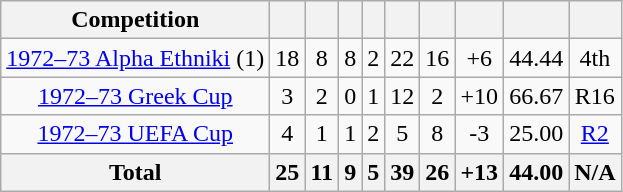<table class="wikitable" style="text-align:center">
<tr>
<th>Competition</th>
<th></th>
<th></th>
<th></th>
<th></th>
<th></th>
<th></th>
<th></th>
<th></th>
<th></th>
</tr>
<tr>
<td><a href='#'>1972–73 Alpha Ethniki</a> (1)</td>
<td>18</td>
<td>8</td>
<td>8</td>
<td>2</td>
<td>22</td>
<td>16</td>
<td>+6</td>
<td>44.44</td>
<td>4th</td>
</tr>
<tr>
<td><a href='#'>1972–73 Greek Cup</a></td>
<td>3</td>
<td>2</td>
<td>0</td>
<td>1</td>
<td>12</td>
<td>2</td>
<td>+10</td>
<td>66.67</td>
<td>R16</td>
</tr>
<tr>
<td><a href='#'>1972–73 UEFA Cup</a></td>
<td>4</td>
<td>1</td>
<td>1</td>
<td>2</td>
<td>5</td>
<td>8</td>
<td>-3</td>
<td>25.00</td>
<td><a href='#'>R2</a></td>
</tr>
<tr>
<th>Total</th>
<th>25</th>
<th>11</th>
<th>9</th>
<th>5</th>
<th>39</th>
<th>26</th>
<th>+13</th>
<th>44.00</th>
<th>N/A</th>
</tr>
</table>
